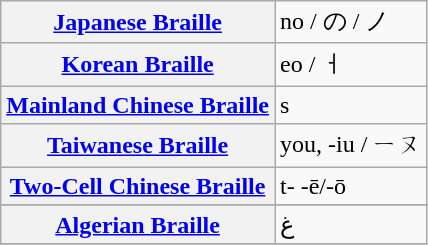<table class="wikitable">
<tr>
<th align=left><a href='#'>Japanese Braille</a></th>
<td>no / の / ノ </td>
</tr>
<tr>
<th align=left><a href='#'>Korean Braille</a></th>
<td>eo / ㅓ </td>
</tr>
<tr>
<th align=left><a href='#'>Mainland Chinese Braille</a></th>
<td>s </td>
</tr>
<tr>
<th align=left><a href='#'>Taiwanese Braille</a></th>
<td>you, -iu / ㄧㄡ</td>
</tr>
<tr>
<th align=left><a href='#'>Two-Cell Chinese Braille</a></th>
<td>t- -ē/-ō</td>
</tr>
<tr>
</tr>
<tr>
</tr>
<tr>
<th align=left><a href='#'>Algerian Braille</a></th>
<td>غ ‎</td>
</tr>
<tr>
</tr>
</table>
